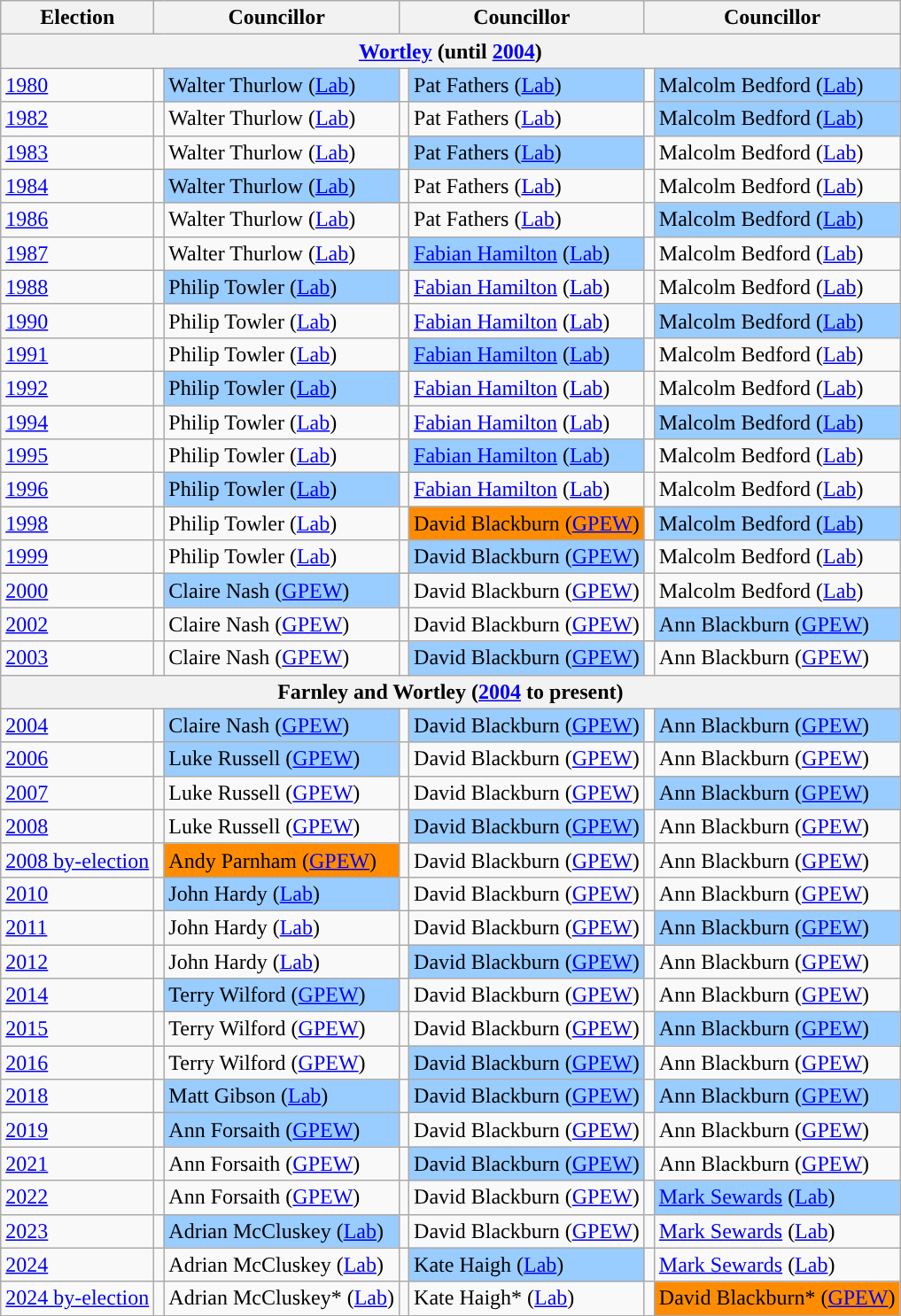<table class="wikitable">
<tr>
<th>Election</th>
<th colspan="2">Councillor</th>
<th colspan="2">Councillor</th>
<th colspan="2">Councillor</th>
</tr>
<tr>
<th colspan=7><a href='#'>Wortley</a> (until <a href='#'>2004</a>)</th>
</tr>
<tr>
<td><a href='#'>1980</a></td>
<td style="background-color: "></td>
<td bgcolor="#99CCFF">Walter Thurlow (<a href='#'>Lab</a>)</td>
<td style="background-color: "></td>
<td bgcolor="#99CCFF">Pat Fathers (<a href='#'>Lab</a>)</td>
<td style="background-color: "></td>
<td bgcolor="#99CCFF">Malcolm Bedford (<a href='#'>Lab</a>)</td>
</tr>
<tr>
<td><a href='#'>1982</a></td>
<td style="background-color: "></td>
<td>Walter Thurlow (<a href='#'>Lab</a>)</td>
<td style="background-color: "></td>
<td>Pat Fathers (<a href='#'>Lab</a>)</td>
<td style="background-color: "></td>
<td bgcolor="#99CCFF">Malcolm Bedford (<a href='#'>Lab</a>)</td>
</tr>
<tr>
<td><a href='#'>1983</a></td>
<td style="background-color: "></td>
<td>Walter Thurlow (<a href='#'>Lab</a>)</td>
<td style="background-color: "></td>
<td bgcolor="#99CCFF">Pat Fathers (<a href='#'>Lab</a>)</td>
<td style="background-color: "></td>
<td>Malcolm Bedford (<a href='#'>Lab</a>)</td>
</tr>
<tr>
<td><a href='#'>1984</a></td>
<td style="background-color: "></td>
<td bgcolor="#99CCFF">Walter Thurlow (<a href='#'>Lab</a>)</td>
<td style="background-color: "></td>
<td>Pat Fathers (<a href='#'>Lab</a>)</td>
<td style="background-color: "></td>
<td>Malcolm Bedford (<a href='#'>Lab</a>)</td>
</tr>
<tr>
<td><a href='#'>1986</a></td>
<td style="background-color: "></td>
<td>Walter Thurlow (<a href='#'>Lab</a>)</td>
<td style="background-color: "></td>
<td>Pat Fathers (<a href='#'>Lab</a>)</td>
<td style="background-color: "></td>
<td bgcolor="#99CCFF">Malcolm Bedford (<a href='#'>Lab</a>)</td>
</tr>
<tr>
<td><a href='#'>1987</a></td>
<td style="background-color: "></td>
<td>Walter Thurlow (<a href='#'>Lab</a>)</td>
<td style="background-color: "></td>
<td bgcolor="#99CCFF"><a href='#'>Fabian Hamilton</a> (<a href='#'>Lab</a>)</td>
<td style="background-color: "></td>
<td>Malcolm Bedford (<a href='#'>Lab</a>)</td>
</tr>
<tr>
<td><a href='#'>1988</a></td>
<td style="background-color: "></td>
<td bgcolor="#99CCFF">Philip Towler (<a href='#'>Lab</a>)</td>
<td style="background-color: "></td>
<td><a href='#'>Fabian Hamilton</a> (<a href='#'>Lab</a>)</td>
<td style="background-color: "></td>
<td>Malcolm Bedford (<a href='#'>Lab</a>)</td>
</tr>
<tr>
<td><a href='#'>1990</a></td>
<td style="background-color: "></td>
<td>Philip Towler (<a href='#'>Lab</a>)</td>
<td style="background-color: "></td>
<td><a href='#'>Fabian Hamilton</a> (<a href='#'>Lab</a>)</td>
<td style="background-color: "></td>
<td bgcolor="#99CCFF">Malcolm Bedford (<a href='#'>Lab</a>)</td>
</tr>
<tr>
<td><a href='#'>1991</a></td>
<td style="background-color: "></td>
<td>Philip Towler (<a href='#'>Lab</a>)</td>
<td style="background-color: "></td>
<td bgcolor="#99CCFF"><a href='#'>Fabian Hamilton</a> (<a href='#'>Lab</a>)</td>
<td style="background-color: "></td>
<td>Malcolm Bedford (<a href='#'>Lab</a>)</td>
</tr>
<tr>
<td><a href='#'>1992</a></td>
<td style="background-color: "></td>
<td bgcolor="#99CCFF">Philip Towler (<a href='#'>Lab</a>)</td>
<td style="background-color: "></td>
<td><a href='#'>Fabian Hamilton</a> (<a href='#'>Lab</a>)</td>
<td style="background-color: "></td>
<td>Malcolm Bedford (<a href='#'>Lab</a>)</td>
</tr>
<tr>
<td><a href='#'>1994</a></td>
<td style="background-color: "></td>
<td>Philip Towler (<a href='#'>Lab</a>)</td>
<td style="background-color: "></td>
<td><a href='#'>Fabian Hamilton</a> (<a href='#'>Lab</a>)</td>
<td style="background-color: "></td>
<td bgcolor="#99CCFF">Malcolm Bedford (<a href='#'>Lab</a>)</td>
</tr>
<tr>
<td><a href='#'>1995</a></td>
<td style="background-color: "></td>
<td>Philip Towler (<a href='#'>Lab</a>)</td>
<td style="background-color: "></td>
<td bgcolor="#99CCFF"><a href='#'>Fabian Hamilton</a> (<a href='#'>Lab</a>)</td>
<td style="background-color: "></td>
<td>Malcolm Bedford (<a href='#'>Lab</a>)</td>
</tr>
<tr>
<td><a href='#'>1996</a></td>
<td style="background-color: "></td>
<td bgcolor="#99CCFF">Philip Towler (<a href='#'>Lab</a>)</td>
<td style="background-color: "></td>
<td><a href='#'>Fabian Hamilton</a> (<a href='#'>Lab</a>)</td>
<td style="background-color: "></td>
<td>Malcolm Bedford (<a href='#'>Lab</a>)</td>
</tr>
<tr>
<td><a href='#'>1998</a></td>
<td style="background-color: "></td>
<td>Philip Towler (<a href='#'>Lab</a>)</td>
<td style="background-color: "></td>
<td bgcolor="#FF8C00">David Blackburn (<a href='#'>GPEW</a>)</td>
<td style="background-color: "></td>
<td bgcolor="#99CCFF">Malcolm Bedford (<a href='#'>Lab</a>)</td>
</tr>
<tr>
<td><a href='#'>1999</a></td>
<td style="background-color: "></td>
<td>Philip Towler (<a href='#'>Lab</a>)</td>
<td style="background-color: "></td>
<td bgcolor="#99CCFF">David Blackburn (<a href='#'>GPEW</a>)</td>
<td style="background-color: "></td>
<td>Malcolm Bedford (<a href='#'>Lab</a>)</td>
</tr>
<tr>
<td><a href='#'>2000</a></td>
<td style="background-color: "></td>
<td bgcolor="#99CCFF">Claire Nash (<a href='#'>GPEW</a>)</td>
<td style="background-color: "></td>
<td>David Blackburn (<a href='#'>GPEW</a>)</td>
<td style="background-color: "></td>
<td>Malcolm Bedford (<a href='#'>Lab</a>)</td>
</tr>
<tr>
<td><a href='#'>2002</a></td>
<td style="background-color: "></td>
<td>Claire Nash (<a href='#'>GPEW</a>)</td>
<td style="background-color: "></td>
<td>David Blackburn (<a href='#'>GPEW</a>)</td>
<td style="background-color: "></td>
<td bgcolor="#99CCFF">Ann Blackburn (<a href='#'>GPEW</a>)</td>
</tr>
<tr>
<td><a href='#'>2003</a></td>
<td style="background-color: "></td>
<td>Claire Nash (<a href='#'>GPEW</a>)</td>
<td style="background-color: "></td>
<td bgcolor="#99CCFF">David Blackburn (<a href='#'>GPEW</a>)</td>
<td style="background-color: "></td>
<td>Ann Blackburn (<a href='#'>GPEW</a>)</td>
</tr>
<tr>
<th colspan=7>Farnley and Wortley (<a href='#'>2004</a> to present)</th>
</tr>
<tr>
<td><a href='#'>2004</a></td>
<td style="background-color: "></td>
<td bgcolor="#99CCFF">Claire Nash (<a href='#'>GPEW</a>)</td>
<td style="background-color: "></td>
<td bgcolor="#99CCFF">David Blackburn (<a href='#'>GPEW</a>)</td>
<td style="background-color: "></td>
<td bgcolor="#99CCFF">Ann Blackburn (<a href='#'>GPEW</a>)</td>
</tr>
<tr>
<td><a href='#'>2006</a></td>
<td style="background-color: "></td>
<td bgcolor="#99CCFF">Luke Russell (<a href='#'>GPEW</a>)</td>
<td style="background-color: "></td>
<td>David Blackburn (<a href='#'>GPEW</a>)</td>
<td style="background-color: "></td>
<td>Ann Blackburn (<a href='#'>GPEW</a>)</td>
</tr>
<tr>
<td><a href='#'>2007</a></td>
<td style="background-color: "></td>
<td>Luke Russell (<a href='#'>GPEW</a>)</td>
<td style="background-color: "></td>
<td>David Blackburn (<a href='#'>GPEW</a>)</td>
<td style="background-color: "></td>
<td bgcolor="#99CCFF">Ann Blackburn (<a href='#'>GPEW</a>)</td>
</tr>
<tr>
<td><a href='#'>2008</a></td>
<td style="background-color: "></td>
<td>Luke Russell (<a href='#'>GPEW</a>)</td>
<td style="background-color: "></td>
<td bgcolor="#99CCFF">David Blackburn (<a href='#'>GPEW</a>)</td>
<td style="background-color: "></td>
<td>Ann Blackburn (<a href='#'>GPEW</a>)</td>
</tr>
<tr>
<td><a href='#'>2008 by-election</a></td>
<td style="background-color: "></td>
<td bgcolor="#FF8C00">Andy Parnham (<a href='#'>GPEW</a>)</td>
<td style="background-color: "></td>
<td>David Blackburn (<a href='#'>GPEW</a>)</td>
<td style="background-color: "></td>
<td>Ann Blackburn (<a href='#'>GPEW</a>)</td>
</tr>
<tr>
<td><a href='#'>2010</a></td>
<td style="background-color: "></td>
<td bgcolor="#99CCFF">John Hardy (<a href='#'>Lab</a>)</td>
<td style="background-color: "></td>
<td>David Blackburn (<a href='#'>GPEW</a>)</td>
<td style="background-color: "></td>
<td>Ann Blackburn (<a href='#'>GPEW</a>)</td>
</tr>
<tr>
<td><a href='#'>2011</a></td>
<td style="background-color: "></td>
<td>John Hardy (<a href='#'>Lab</a>)</td>
<td style="background-color: "></td>
<td>David Blackburn (<a href='#'>GPEW</a>)</td>
<td style="background-color: "></td>
<td bgcolor="#99CCFF">Ann Blackburn (<a href='#'>GPEW</a>)</td>
</tr>
<tr>
<td><a href='#'>2012</a></td>
<td style="background-color: "></td>
<td>John Hardy (<a href='#'>Lab</a>)</td>
<td style="background-color: "></td>
<td bgcolor="#99CCFF">David Blackburn (<a href='#'>GPEW</a>)</td>
<td style="background-color: "></td>
<td>Ann Blackburn (<a href='#'>GPEW</a>)</td>
</tr>
<tr>
<td><a href='#'>2014</a></td>
<td style="background-color: "></td>
<td bgcolor="#99CCFF">Terry Wilford (<a href='#'>GPEW</a>)</td>
<td style="background-color: "></td>
<td>David Blackburn (<a href='#'>GPEW</a>)</td>
<td style="background-color: "></td>
<td>Ann Blackburn (<a href='#'>GPEW</a>)</td>
</tr>
<tr>
<td><a href='#'>2015</a></td>
<td style="background-color: "></td>
<td>Terry Wilford	(<a href='#'>GPEW</a>)</td>
<td style="background-color: "></td>
<td>David Blackburn (<a href='#'>GPEW</a>)</td>
<td style="background-color: "></td>
<td bgcolor="#99CCFF">Ann Blackburn (<a href='#'>GPEW</a>)</td>
</tr>
<tr>
<td><a href='#'>2016</a></td>
<td style="background-color: "></td>
<td>Terry Wilford	(<a href='#'>GPEW</a>)</td>
<td style="background-color: "></td>
<td bgcolor="#99CCFF">David Blackburn (<a href='#'>GPEW</a>)</td>
<td style="background-color: "></td>
<td>Ann Blackburn (<a href='#'>GPEW</a>)</td>
</tr>
<tr>
<td><a href='#'>2018</a></td>
<td style="background-color: "></td>
<td bgcolor="#99CCFF">Matt Gibson (<a href='#'>Lab</a>)</td>
<td style="background-color: "></td>
<td bgcolor="#99CCFF">David Blackburn (<a href='#'>GPEW</a>)</td>
<td style="background-color: "></td>
<td bgcolor="#99CCFF">Ann Blackburn (<a href='#'>GPEW</a>)</td>
</tr>
<tr>
<td><a href='#'>2019</a></td>
<td style="background-color: "></td>
<td bgcolor="#99CCFF">Ann Forsaith (<a href='#'>GPEW</a>)</td>
<td style="background-color: "></td>
<td>David Blackburn (<a href='#'>GPEW</a>)</td>
<td style="background-color: "></td>
<td>Ann Blackburn (<a href='#'>GPEW</a>)</td>
</tr>
<tr>
<td><a href='#'>2021</a></td>
<td style="background-color: "></td>
<td>Ann Forsaith (<a href='#'>GPEW</a>)</td>
<td style="background-color: "></td>
<td bgcolor="#99CCFF">David Blackburn (<a href='#'>GPEW</a>)</td>
<td style="background-color: "></td>
<td>Ann Blackburn (<a href='#'>GPEW</a>)</td>
</tr>
<tr>
<td><a href='#'>2022</a></td>
<td style="background-color: "></td>
<td>Ann Forsaith (<a href='#'>GPEW</a>)</td>
<td style="background-color: "></td>
<td>David Blackburn (<a href='#'>GPEW</a>)</td>
<td style="background-color: "></td>
<td bgcolor="#99CCFF"><a href='#'>Mark Sewards</a> (<a href='#'>Lab</a>)</td>
</tr>
<tr>
<td><a href='#'>2023</a></td>
<td style="background-color: "></td>
<td bgcolor="#99CCFF">Adrian McCluskey (<a href='#'>Lab</a>)</td>
<td style="background-color: "></td>
<td>David Blackburn (<a href='#'>GPEW</a>)</td>
<td style="background-color: "></td>
<td><a href='#'>Mark Sewards</a> (<a href='#'>Lab</a>)</td>
</tr>
<tr>
<td><a href='#'>2024</a></td>
<td style="background-color: "></td>
<td>Adrian McCluskey (<a href='#'>Lab</a>)</td>
<td style="background-color: "></td>
<td bgcolor="#99CCFF">Kate Haigh (<a href='#'>Lab</a>)</td>
<td style="background-color: "></td>
<td><a href='#'>Mark Sewards</a> (<a href='#'>Lab</a>)</td>
</tr>
<tr>
<td><a href='#'>2024 by-election</a></td>
<td style="background-color: "></td>
<td>Adrian McCluskey* (<a href='#'>Lab</a>)</td>
<td style="background-color: "></td>
<td>Kate Haigh* (<a href='#'>Lab</a>)</td>
<td style="background-color: "></td>
<td bgcolor="#FF8C00">David Blackburn* (<a href='#'>GPEW</a>)</td>
</tr>
</table>
